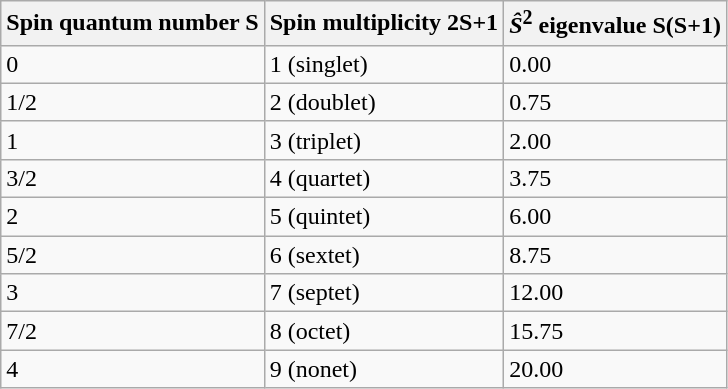<table class="wikitable">
<tr>
<th>Spin quantum number S</th>
<th>Spin multiplicity 2S+1</th>
<th><em>Ŝ</em><sup>2</sup> eigenvalue S(S+1)</th>
</tr>
<tr>
<td>0</td>
<td>1 (singlet)</td>
<td>0.00</td>
</tr>
<tr>
<td>1/2</td>
<td>2 (doublet)</td>
<td>0.75</td>
</tr>
<tr>
<td>1</td>
<td>3 (triplet)</td>
<td>2.00</td>
</tr>
<tr>
<td>3/2</td>
<td>4 (quartet)</td>
<td>3.75</td>
</tr>
<tr>
<td>2</td>
<td>5 (quintet)</td>
<td>6.00</td>
</tr>
<tr>
<td>5/2</td>
<td>6 (sextet)</td>
<td>8.75</td>
</tr>
<tr>
<td>3</td>
<td>7 (septet)</td>
<td>12.00</td>
</tr>
<tr>
<td>7/2</td>
<td>8 (octet)</td>
<td>15.75</td>
</tr>
<tr>
<td>4</td>
<td>9 (nonet)</td>
<td>20.00</td>
</tr>
</table>
